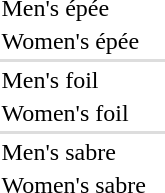<table>
<tr>
<td rowspan=2>Men's épée</td>
<td rowspan=2></td>
<td rowspan=2></td>
<td></td>
</tr>
<tr>
<td></td>
</tr>
<tr>
<td rowspan=2>Women's épée</td>
<td rowspan=2></td>
<td rowspan=2></td>
<td></td>
</tr>
<tr>
<td></td>
</tr>
<tr style="background:#dddddd;">
<td colspan=4></td>
</tr>
<tr>
<td rowspan=2>Men's foil</td>
<td rowspan=2></td>
<td rowspan=2></td>
<td></td>
</tr>
<tr>
<td></td>
</tr>
<tr>
<td rowspan=2>Women's foil</td>
<td rowspan=2></td>
<td rowspan=2></td>
<td></td>
</tr>
<tr>
<td></td>
</tr>
<tr style="background:#dddddd;">
<td colspan=4></td>
</tr>
<tr>
<td rowspan=2>Men's sabre</td>
<td rowspan=2></td>
<td rowspan=2></td>
<td></td>
</tr>
<tr>
<td></td>
</tr>
<tr>
<td rowspan=2>Women's sabre</td>
<td rowspan=2></td>
<td rowspan=2></td>
<td></td>
</tr>
<tr>
<td></td>
</tr>
</table>
